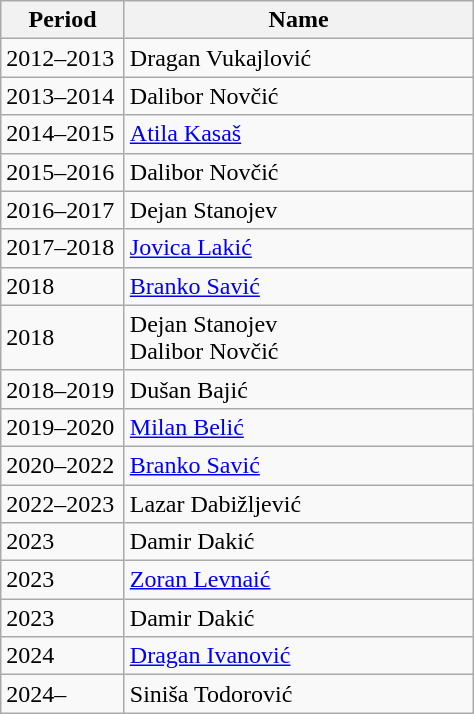<table class="wikitable">
<tr>
<th width="75">Period</th>
<th width="225">Name</th>
</tr>
<tr>
<td>2012–2013</td>
<td> Dragan Vukajlović</td>
</tr>
<tr>
<td>2013–2014</td>
<td> Dalibor Novčić</td>
</tr>
<tr>
<td>2014–2015</td>
<td> <a href='#'>Atila Kasaš</a></td>
</tr>
<tr>
<td>2015–2016</td>
<td> Dalibor Novčić</td>
</tr>
<tr>
<td>2016–2017</td>
<td> Dejan Stanojev</td>
</tr>
<tr>
<td>2017–2018</td>
<td> <a href='#'>Jovica Lakić</a></td>
</tr>
<tr>
<td>2018</td>
<td> <a href='#'>Branko Savić</a></td>
</tr>
<tr>
<td>2018</td>
<td> Dejan Stanojev<br> Dalibor Novčić</td>
</tr>
<tr>
<td>2018–2019</td>
<td> Dušan Bajić</td>
</tr>
<tr>
<td>2019–2020</td>
<td> <a href='#'>Milan Belić</a></td>
</tr>
<tr>
<td>2020–2022</td>
<td> <a href='#'>Branko Savić</a></td>
</tr>
<tr>
<td>2022–2023</td>
<td> Lazar Dabižljević</td>
</tr>
<tr>
<td>2023</td>
<td> Damir Dakić</td>
</tr>
<tr>
<td>2023</td>
<td> <a href='#'>Zoran Levnaić</a></td>
</tr>
<tr>
<td>2023</td>
<td> Damir Dakić</td>
</tr>
<tr>
<td>2024</td>
<td> <a href='#'>Dragan Ivanović</a></td>
</tr>
<tr>
<td>2024–</td>
<td> Siniša Todorović</td>
</tr>
</table>
